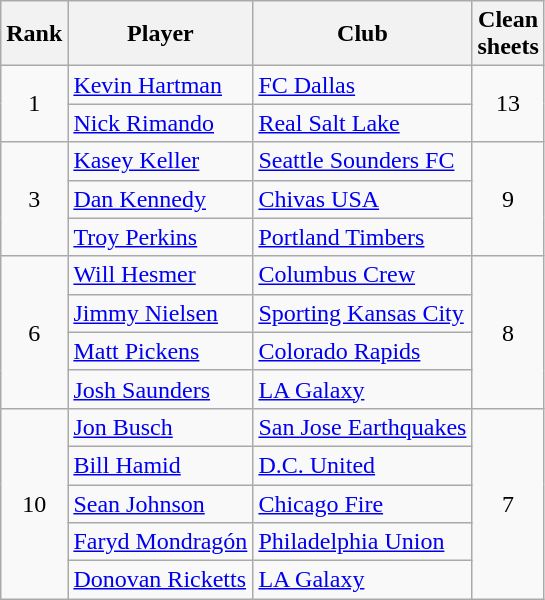<table class="wikitable" style="text-align:center">
<tr>
<th>Rank</th>
<th>Player</th>
<th>Club</th>
<th>Clean<br>sheets</th>
</tr>
<tr>
<td rowspan="2">1</td>
<td align="left"> <a href='#'>Kevin Hartman</a></td>
<td align="left"><a href='#'>FC Dallas</a></td>
<td rowspan="2">13</td>
</tr>
<tr>
<td align="left"> <a href='#'>Nick Rimando</a></td>
<td align="left"><a href='#'>Real Salt Lake</a></td>
</tr>
<tr>
<td rowspan="3">3</td>
<td align="left"> <a href='#'>Kasey Keller</a></td>
<td align="left"><a href='#'>Seattle Sounders FC</a></td>
<td rowspan="3">9</td>
</tr>
<tr>
<td align="left"> <a href='#'>Dan Kennedy</a></td>
<td align="left"><a href='#'>Chivas USA</a></td>
</tr>
<tr>
<td align="left"> <a href='#'>Troy Perkins</a></td>
<td align="left"><a href='#'>Portland Timbers</a></td>
</tr>
<tr>
<td rowspan="4">6</td>
<td align="left"> <a href='#'>Will Hesmer</a></td>
<td align="left"><a href='#'>Columbus Crew</a></td>
<td rowspan="4">8</td>
</tr>
<tr>
<td align="left"> <a href='#'>Jimmy Nielsen</a></td>
<td align="left"><a href='#'>Sporting Kansas City</a></td>
</tr>
<tr>
<td align="left"> <a href='#'>Matt Pickens</a></td>
<td align="left"><a href='#'>Colorado Rapids</a></td>
</tr>
<tr>
<td align="left"> <a href='#'>Josh Saunders</a></td>
<td align="left"><a href='#'>LA Galaxy</a></td>
</tr>
<tr>
<td rowspan="5">10</td>
<td align="left"> <a href='#'>Jon Busch</a></td>
<td align="left"><a href='#'>San Jose Earthquakes</a></td>
<td rowspan="5">7</td>
</tr>
<tr>
<td align="left"> <a href='#'>Bill Hamid</a></td>
<td align="left"><a href='#'>D.C. United</a></td>
</tr>
<tr>
<td align="left"> <a href='#'>Sean Johnson</a></td>
<td align="left"><a href='#'>Chicago Fire</a></td>
</tr>
<tr>
<td align="left"> <a href='#'>Faryd Mondragón</a></td>
<td align="left"><a href='#'>Philadelphia Union</a></td>
</tr>
<tr>
<td align="left"> <a href='#'>Donovan Ricketts</a></td>
<td align="left"><a href='#'>LA Galaxy</a></td>
</tr>
</table>
